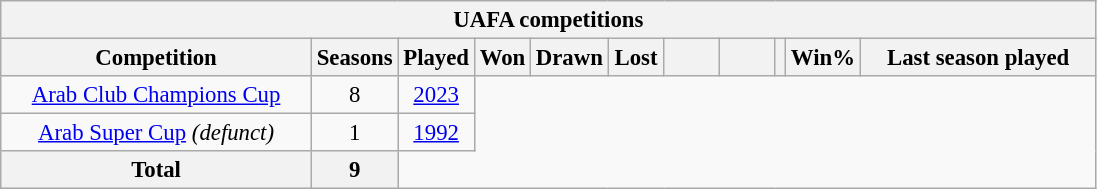<table class="wikitable sortable" style="font-size:95%; text-align: center;">
<tr>
<th colspan="11">UAFA competitions</th>
</tr>
<tr>
<th width="200">Competition</th>
<th width="30">Seasons</th>
<th width="30">Played</th>
<th width="30">Won</th>
<th width="30">Drawn</th>
<th width="30">Lost</th>
<th width="30"></th>
<th width="30"></th>
<th></th>
<th>Win%</th>
<th width="150">Last season played</th>
</tr>
<tr>
<td><a href='#'>Arab Club Champions Cup</a></td>
<td>8<br></td>
<td><a href='#'>2023</a></td>
</tr>
<tr>
<td><a href='#'>Arab Super Cup</a> <em>(defunct)</em></td>
<td>1<br></td>
<td><a href='#'>1992</a></td>
</tr>
<tr bgcolor="#EEEEEE">
<th>Total</th>
<th>9<br></th>
</tr>
</table>
